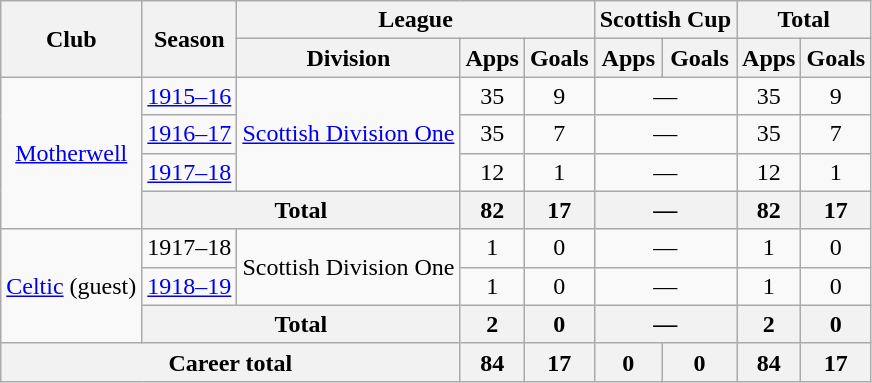<table class="wikitable" style="text-align: center;">
<tr>
<th rowspan="2">Club</th>
<th rowspan="2">Season</th>
<th colspan="3">League</th>
<th colspan="2">Scottish Cup</th>
<th colspan="2">Total</th>
</tr>
<tr>
<th>Division</th>
<th>Apps</th>
<th>Goals</th>
<th>Apps</th>
<th>Goals</th>
<th>Apps</th>
<th>Goals</th>
</tr>
<tr>
<td rowspan="4"><a href='#'>Motherwell</a></td>
<td><a href='#'>1915–16</a></td>
<td rowspan="3"><a href='#'>Scottish Division One</a></td>
<td>35</td>
<td>9</td>
<td colspan="2">—</td>
<td>35</td>
<td>9</td>
</tr>
<tr>
<td><a href='#'>1916–17</a></td>
<td>35</td>
<td>7</td>
<td colspan="2">—</td>
<td>35</td>
<td>7</td>
</tr>
<tr>
<td><a href='#'>1917–18</a></td>
<td>12</td>
<td>1</td>
<td colspan="2">—</td>
<td>12</td>
<td>1</td>
</tr>
<tr>
<th colspan="2">Total</th>
<th>82</th>
<th>17</th>
<th colspan="2">—</th>
<th>82</th>
<th>17</th>
</tr>
<tr>
<td rowspan=3><a href='#'>Celtic</a> (guest)</td>
<td>1917–18</td>
<td rowspan=2>Scottish Division One</td>
<td>1</td>
<td>0</td>
<td colspan="2">—</td>
<td>1</td>
<td>0</td>
</tr>
<tr>
<td><a href='#'>1918–19</a></td>
<td>1</td>
<td>0</td>
<td colspan="2">—</td>
<td>1</td>
<td>0</td>
</tr>
<tr>
<th colspan="2">Total</th>
<th>2</th>
<th>0</th>
<th colspan="2">—</th>
<th>2</th>
<th>0</th>
</tr>
<tr>
<th colspan="3">Career total</th>
<th>84</th>
<th>17</th>
<th>0</th>
<th>0</th>
<th>84</th>
<th>17</th>
</tr>
</table>
